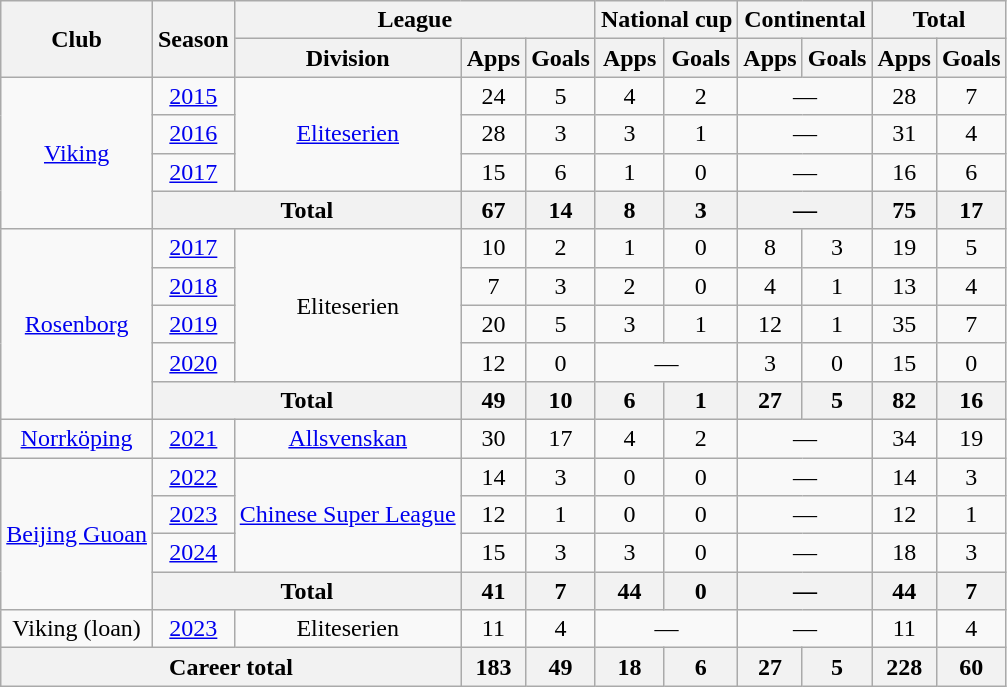<table class="wikitable" style="text-align: center;">
<tr>
<th rowspan="2">Club</th>
<th rowspan="2">Season</th>
<th colspan="3">League</th>
<th colspan="2">National cup</th>
<th colspan="2">Continental</th>
<th colspan="2">Total</th>
</tr>
<tr>
<th>Division</th>
<th>Apps</th>
<th>Goals</th>
<th>Apps</th>
<th>Goals</th>
<th>Apps</th>
<th>Goals</th>
<th>Apps</th>
<th>Goals</th>
</tr>
<tr>
<td rowspan="4"><a href='#'>Viking</a></td>
<td><a href='#'>2015</a></td>
<td rowspan="3"><a href='#'>Eliteserien</a></td>
<td>24</td>
<td>5</td>
<td>4</td>
<td>2</td>
<td colspan="2">—</td>
<td>28</td>
<td>7</td>
</tr>
<tr>
<td><a href='#'>2016</a></td>
<td>28</td>
<td>3</td>
<td>3</td>
<td>1</td>
<td colspan="2">—</td>
<td>31</td>
<td>4</td>
</tr>
<tr>
<td><a href='#'>2017</a></td>
<td>15</td>
<td>6</td>
<td>1</td>
<td>0</td>
<td colspan="2">—</td>
<td>16</td>
<td>6</td>
</tr>
<tr>
<th colspan="2">Total</th>
<th>67</th>
<th>14</th>
<th>8</th>
<th>3</th>
<th colspan="2">—</th>
<th>75</th>
<th>17</th>
</tr>
<tr>
<td rowspan="5"><a href='#'>Rosenborg</a></td>
<td><a href='#'>2017</a></td>
<td rowspan="4">Eliteserien</td>
<td>10</td>
<td>2</td>
<td>1</td>
<td>0</td>
<td>8</td>
<td>3</td>
<td>19</td>
<td>5</td>
</tr>
<tr>
<td><a href='#'>2018</a></td>
<td>7</td>
<td>3</td>
<td>2</td>
<td>0</td>
<td>4</td>
<td>1</td>
<td>13</td>
<td>4</td>
</tr>
<tr>
<td><a href='#'>2019</a></td>
<td>20</td>
<td>5</td>
<td>3</td>
<td>1</td>
<td>12</td>
<td>1</td>
<td>35</td>
<td>7</td>
</tr>
<tr>
<td><a href='#'>2020</a></td>
<td>12</td>
<td>0</td>
<td colspan="2">—</td>
<td>3</td>
<td>0</td>
<td>15</td>
<td>0</td>
</tr>
<tr>
<th colspan="2">Total</th>
<th>49</th>
<th>10</th>
<th>6</th>
<th>1</th>
<th>27</th>
<th>5</th>
<th>82</th>
<th>16</th>
</tr>
<tr>
<td><a href='#'>Norrköping</a></td>
<td><a href='#'>2021</a></td>
<td><a href='#'>Allsvenskan</a></td>
<td>30</td>
<td>17</td>
<td>4</td>
<td>2</td>
<td colspan="2">—</td>
<td>34</td>
<td>19</td>
</tr>
<tr>
<td rowspan="4"><a href='#'>Beijing Guoan</a></td>
<td><a href='#'>2022</a></td>
<td rowspan="3"><a href='#'>Chinese Super League</a></td>
<td>14</td>
<td>3</td>
<td>0</td>
<td>0</td>
<td colspan="2">—</td>
<td>14</td>
<td>3</td>
</tr>
<tr>
<td><a href='#'>2023</a></td>
<td>12</td>
<td>1</td>
<td>0</td>
<td>0</td>
<td colspan="2">—</td>
<td>12</td>
<td>1</td>
</tr>
<tr>
<td><a href='#'>2024</a></td>
<td>15</td>
<td>3</td>
<td>3</td>
<td>0</td>
<td colspan="2">—</td>
<td>18</td>
<td>3</td>
</tr>
<tr>
<th colspan="2">Total</th>
<th>41</th>
<th>7</th>
<th>44</th>
<th>0</th>
<th colspan="2">—</th>
<th>44</th>
<th>7</th>
</tr>
<tr>
<td>Viking (loan)</td>
<td><a href='#'>2023</a></td>
<td>Eliteserien</td>
<td>11</td>
<td>4</td>
<td colspan="2">—</td>
<td colspan="2">—</td>
<td>11</td>
<td>4</td>
</tr>
<tr>
<th colspan="3">Career total</th>
<th>183</th>
<th>49</th>
<th>18</th>
<th>6</th>
<th>27</th>
<th>5</th>
<th>228</th>
<th>60</th>
</tr>
</table>
